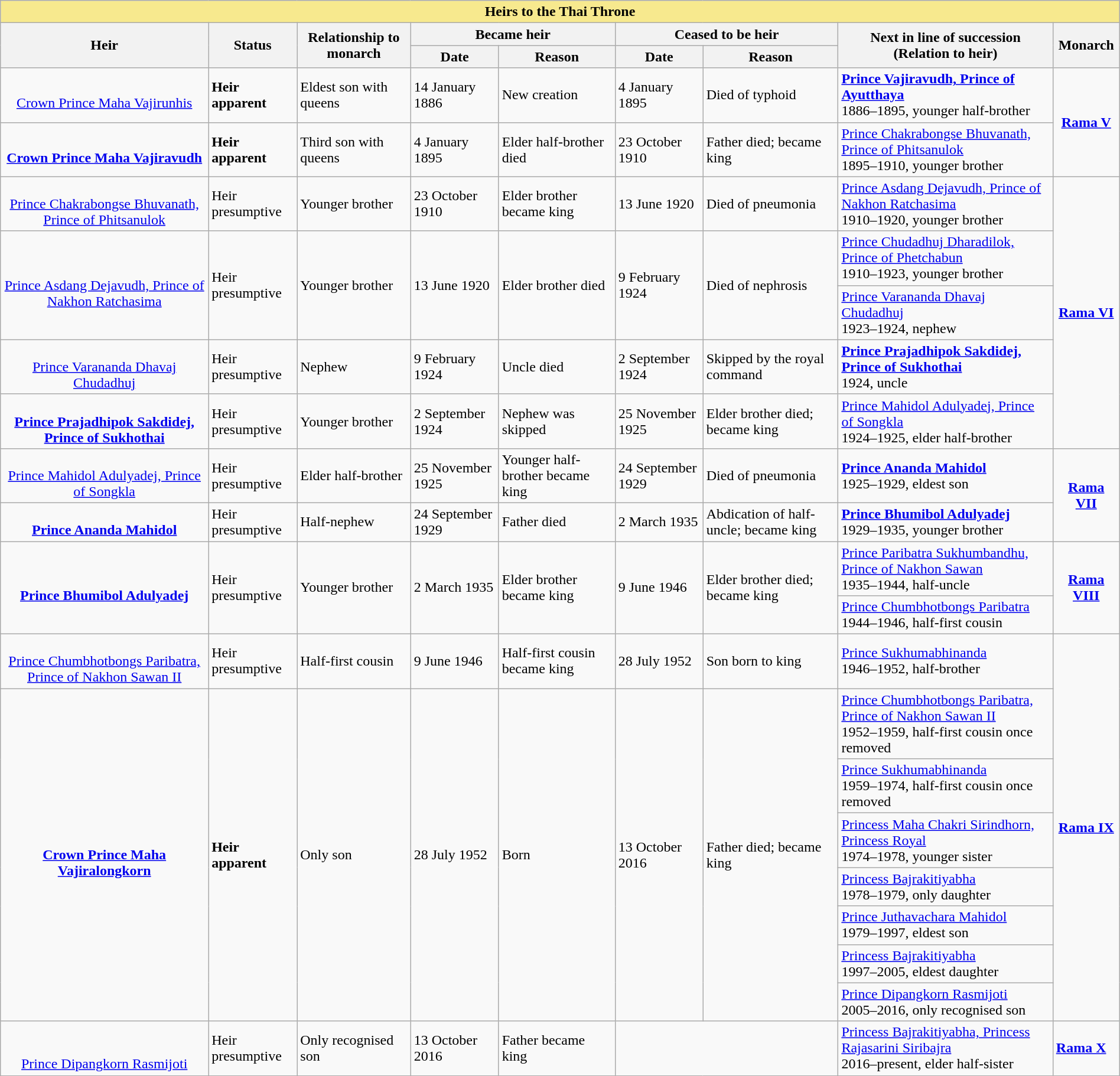<table class="wikitable" width=100%>
<tr>
<th colspan="9" style="background: #F7E98E;">Heirs to the Thai Throne</th>
</tr>
<tr>
<th rowspan="2">Heir</th>
<th rowspan="2">Status</th>
<th rowspan="2">Relationship to monarch</th>
<th colspan="2">Became heir</th>
<th colspan="2">Ceased to be heir</th>
<th rowspan="2">Next in line of succession<br>(Relation to heir)</th>
<th rowspan="2">Monarch</th>
</tr>
<tr>
<th>Date</th>
<th>Reason</th>
<th>Date</th>
<th>Reason</th>
</tr>
<tr>
<td align="center"><br><a href='#'>Crown Prince Maha Vajirunhis</a></td>
<td><strong>Heir apparent</strong></td>
<td>Eldest son with queens</td>
<td>14 January 1886</td>
<td>New creation</td>
<td>4 January 1895</td>
<td>Died of typhoid</td>
<td><strong><a href='#'>Prince Vajiravudh, Prince of Ayutthaya</a></strong><br>1886–1895, younger half-brother</td>
<td align="center" rowspan="2"><strong><a href='#'>Rama V</a></strong></td>
</tr>
<tr>
<td align="center"><br><strong><a href='#'>Crown Prince Maha Vajiravudh</a></strong></td>
<td><strong>Heir apparent</strong></td>
<td>Third son with queens</td>
<td>4 January 1895</td>
<td>Elder half-brother died</td>
<td>23 October 1910</td>
<td>Father died; became king</td>
<td><a href='#'>Prince Chakrabongse Bhuvanath, Prince of Phitsanulok</a><br>1895–1910, younger brother</td>
</tr>
<tr>
<td align="center"><br><a href='#'>Prince Chakrabongse Bhuvanath, Prince of Phitsanulok</a></td>
<td>Heir presumptive</td>
<td>Younger brother</td>
<td>23 October 1910</td>
<td>Elder brother became king</td>
<td>13 June 1920</td>
<td>Died of pneumonia</td>
<td><a href='#'>Prince Asdang Dejavudh, Prince of Nakhon Ratchasima</a><br>1910–1920, younger brother</td>
<td align="center" rowspan="5"><strong><a href='#'>Rama VI</a></strong></td>
</tr>
<tr>
<td align="center" rowspan="2"><br><a href='#'>Prince Asdang Dejavudh, Prince of Nakhon Ratchasima</a></td>
<td rowspan="2">Heir presumptive</td>
<td rowspan="2">Younger brother</td>
<td rowspan="2">13 June 1920</td>
<td rowspan="2">Elder brother died</td>
<td rowspan="2">9 February 1924</td>
<td rowspan="2">Died of nephrosis</td>
<td><a href='#'>Prince Chudadhuj Dharadilok, Prince of Phetchabun</a><br>1910–1923, younger brother</td>
</tr>
<tr>
<td><a href='#'>Prince Varananda Dhavaj Chudadhuj</a><br>1923–1924, nephew</td>
</tr>
<tr>
<td align="center"><br><a href='#'>Prince Varananda Dhavaj Chudadhuj</a></td>
<td>Heir presumptive</td>
<td>Nephew</td>
<td>9 February 1924</td>
<td>Uncle died</td>
<td>2 September 1924</td>
<td>Skipped by the royal command</td>
<td><strong><a href='#'>Prince Prajadhipok Sakdidej, Prince of Sukhothai</a></strong><br>1924, uncle</td>
</tr>
<tr>
<td align="center"><br><strong><a href='#'>Prince Prajadhipok Sakdidej, Prince of Sukhothai</a></strong></td>
<td>Heir presumptive</td>
<td>Younger brother</td>
<td>2 September 1924</td>
<td>Nephew was skipped</td>
<td>25 November 1925</td>
<td>Elder brother died; became king</td>
<td><a href='#'>Prince Mahidol Adulyadej, Prince of Songkla</a><br>1924–1925, elder half-brother</td>
</tr>
<tr>
<td align="center"><br><a href='#'>Prince Mahidol Adulyadej, Prince of Songkla</a></td>
<td>Heir presumptive</td>
<td>Elder half-brother</td>
<td>25 November 1925</td>
<td>Younger half-brother became king</td>
<td>24 September 1929</td>
<td>Died of pneumonia</td>
<td><strong><a href='#'>Prince Ananda Mahidol</a></strong><br>1925–1929, eldest son</td>
<td align="center" rowspan="2"><strong><a href='#'>Rama VII</a></strong></td>
</tr>
<tr>
<td align="center"><br><strong><a href='#'>Prince Ananda Mahidol</a></strong></td>
<td>Heir presumptive</td>
<td>Half-nephew</td>
<td>24 September 1929</td>
<td>Father died</td>
<td>2 March 1935</td>
<td>Abdication of half-uncle; became king</td>
<td><strong><a href='#'>Prince Bhumibol Adulyadej</a></strong><br>1929–1935, younger brother</td>
</tr>
<tr>
<td align="center" rowspan="2"><br><strong><a href='#'>Prince Bhumibol Adulyadej</a></strong></td>
<td rowspan="2">Heir presumptive</td>
<td rowspan="2">Younger brother</td>
<td rowspan="2">2 March 1935</td>
<td rowspan="2">Elder brother became king</td>
<td rowspan="2">9 June 1946</td>
<td rowspan="2">Elder brother died; became king</td>
<td><a href='#'>Prince Paribatra Sukhumbandhu, Prince of Nakhon Sawan</a><br>1935–1944, half-uncle</td>
<td align="center" rowspan="2"><strong><a href='#'>Rama VIII</a></strong></td>
</tr>
<tr>
<td><a href='#'>Prince Chumbhotbongs Paribatra</a><br>1944–1946, half-first cousin</td>
</tr>
<tr>
<td align="center"><br><a href='#'>Prince Chumbhotbongs Paribatra, Prince of Nakhon Sawan II</a></td>
<td>Heir presumptive</td>
<td>Half-first cousin</td>
<td>9 June 1946</td>
<td>Half-first cousin became king</td>
<td>28 July 1952</td>
<td>Son born to king</td>
<td><a href='#'>Prince Sukhumabhinanda</a><br>1946–1952, half-brother</td>
<td align="center" rowspan="8"><strong><a href='#'>Rama IX</a></strong></td>
</tr>
<tr>
<td align="center" rowspan="7"><br><strong><a href='#'>Crown Prince Maha Vajiralongkorn</a></strong></td>
<td rowspan="7"><strong>Heir apparent</strong></td>
<td rowspan="7">Only son</td>
<td rowspan="7">28 July 1952</td>
<td rowspan="7">Born</td>
<td rowspan="7">13 October 2016</td>
<td rowspan="7">Father died; became king</td>
<td><a href='#'>Prince Chumbhotbongs Paribatra, Prince of Nakhon Sawan II</a><br>1952–1959, half-first cousin once removed</td>
</tr>
<tr>
<td><a href='#'>Prince Sukhumabhinanda</a><br>1959–1974, half-first cousin once removed</td>
</tr>
<tr>
<td><a href='#'>Princess Maha Chakri Sirindhorn, Princess Royal</a><br>1974–1978, younger sister</td>
</tr>
<tr>
<td><a href='#'>Princess Bajrakitiyabha</a><br>1978–1979, only daughter</td>
</tr>
<tr>
<td><a href='#'>Prince Juthavachara Mahidol</a><br>1979–1997, eldest son</td>
</tr>
<tr>
<td><a href='#'>Princess Bajrakitiyabha</a><br>1997–2005, eldest daughter</td>
</tr>
<tr>
<td><a href='#'>Prince Dipangkorn Rasmijoti</a><br>2005–2016, only recognised son</td>
</tr>
<tr>
<td align="center"><br><br><a href='#'>Prince Dipangkorn Rasmijoti</a></td>
<td>Heir presumptive</td>
<td>Only recognised son</td>
<td>13 October 2016</td>
<td>Father became king</td>
<td colspan="2"></td>
<td><a href='#'>Princess Bajrakitiyabha, Princess Rajasarini Siribajra</a><br>2016–present, elder half-sister</td>
<td><strong><a href='#'>Rama X</a></strong></td>
</tr>
</table>
